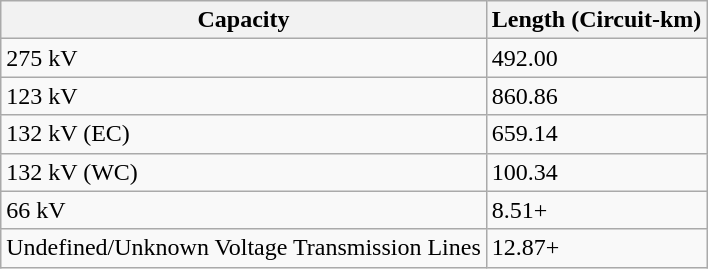<table class="wikitable">
<tr>
<th>Capacity</th>
<th>Length (Circuit-km)</th>
</tr>
<tr>
<td>275 kV</td>
<td>492.00</td>
</tr>
<tr>
<td>123 kV</td>
<td>860.86</td>
</tr>
<tr>
<td>132 kV (EC)</td>
<td>659.14</td>
</tr>
<tr>
<td>132 kV (WC)</td>
<td>100.34</td>
</tr>
<tr>
<td>66  kV</td>
<td>8.51+</td>
</tr>
<tr>
<td>Undefined/Unknown Voltage  Transmission Lines</td>
<td>12.87+</td>
</tr>
</table>
